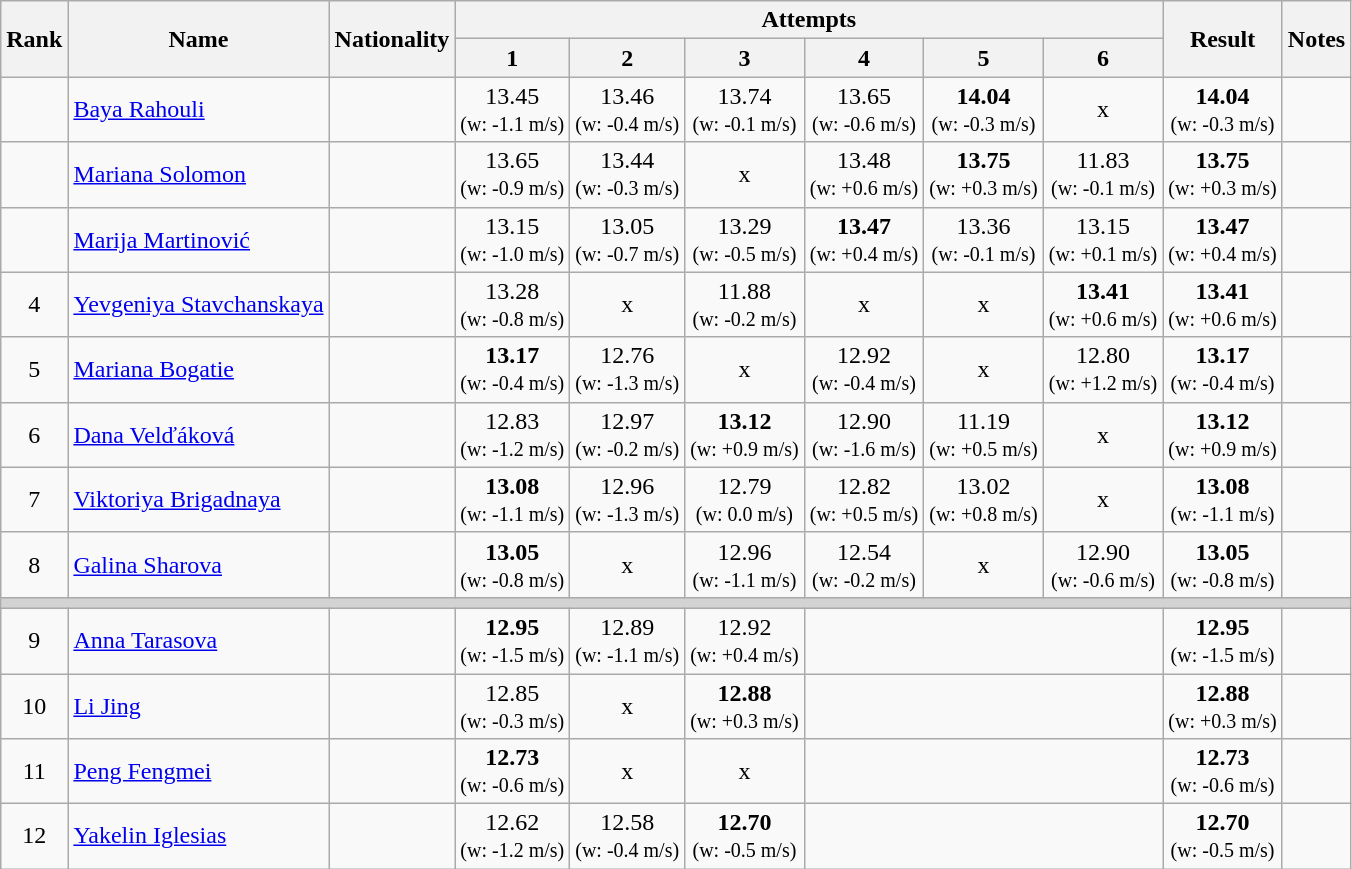<table class="wikitable sortable" style="text-align:center">
<tr>
<th rowspan=2>Rank</th>
<th rowspan=2>Name</th>
<th rowspan=2>Nationality</th>
<th colspan=6>Attempts</th>
<th rowspan=2>Result</th>
<th rowspan=2>Notes</th>
</tr>
<tr>
<th>1</th>
<th>2</th>
<th>3</th>
<th>4</th>
<th>5</th>
<th>6</th>
</tr>
<tr>
<td></td>
<td align=left><a href='#'>Baya Rahouli</a></td>
<td align=left></td>
<td>13.45<br><small>(w: -1.1 m/s)</small></td>
<td>13.46<br><small>(w: -0.4 m/s)</small></td>
<td>13.74<br><small>(w: -0.1 m/s)</small></td>
<td>13.65<br><small>(w: -0.6 m/s)</small></td>
<td><strong>14.04</strong><br><small>(w: -0.3 m/s)</small></td>
<td>x</td>
<td><strong>14.04</strong> <br><small>(w: -0.3 m/s)</small></td>
<td></td>
</tr>
<tr>
<td></td>
<td align=left><a href='#'>Mariana Solomon</a></td>
<td align=left></td>
<td>13.65<br><small>(w: -0.9 m/s)</small></td>
<td>13.44<br><small>(w: -0.3 m/s)</small></td>
<td>x</td>
<td>13.48<br><small>(w: +0.6 m/s)</small></td>
<td><strong>13.75</strong><br><small>(w: +0.3 m/s)</small></td>
<td>11.83<br><small>(w: -0.1 m/s)</small></td>
<td><strong>13.75</strong> <br><small>(w: +0.3 m/s)</small></td>
<td></td>
</tr>
<tr>
<td></td>
<td align=left><a href='#'>Marija Martinović</a></td>
<td align=left></td>
<td>13.15<br><small>(w: -1.0 m/s)</small></td>
<td>13.05<br><small>(w: -0.7 m/s)</small></td>
<td>13.29<br><small>(w: -0.5 m/s)</small></td>
<td><strong>13.47</strong><br><small>(w: +0.4 m/s)</small></td>
<td>13.36<br><small>(w: -0.1 m/s)</small></td>
<td>13.15<br><small>(w: +0.1 m/s)</small></td>
<td><strong>13.47</strong> <br><small>(w: +0.4 m/s)</small></td>
<td></td>
</tr>
<tr>
<td>4</td>
<td align=left><a href='#'>Yevgeniya Stavchanskaya</a></td>
<td align=left></td>
<td>13.28<br><small>(w: -0.8 m/s)</small></td>
<td>x</td>
<td>11.88<br><small>(w: -0.2 m/s)</small></td>
<td>x</td>
<td>x</td>
<td><strong>13.41</strong><br><small>(w: +0.6 m/s)</small></td>
<td><strong>13.41</strong> <br><small>(w: +0.6 m/s)</small></td>
<td></td>
</tr>
<tr>
<td>5</td>
<td align=left><a href='#'>Mariana Bogatie</a></td>
<td align=left></td>
<td><strong>13.17</strong><br><small>(w: -0.4 m/s)</small></td>
<td>12.76<br><small>(w: -1.3 m/s)</small></td>
<td>x</td>
<td>12.92<br><small>(w: -0.4 m/s)</small></td>
<td>x</td>
<td>12.80<br><small>(w: +1.2 m/s)</small></td>
<td><strong>13.17</strong> <br><small>(w: -0.4 m/s)</small></td>
<td></td>
</tr>
<tr>
<td>6</td>
<td align=left><a href='#'>Dana Velďáková</a></td>
<td align=left></td>
<td>12.83<br><small>(w: -1.2 m/s)</small></td>
<td>12.97<br><small>(w: -0.2 m/s)</small></td>
<td><strong>13.12</strong><br><small>(w: +0.9 m/s)</small></td>
<td>12.90<br><small>(w: -1.6 m/s)</small></td>
<td>11.19<br><small>(w: +0.5 m/s)</small></td>
<td>x</td>
<td><strong>13.12</strong> <br><small>(w: +0.9 m/s)</small></td>
<td></td>
</tr>
<tr>
<td>7</td>
<td align=left><a href='#'>Viktoriya Brigadnaya</a></td>
<td align=left></td>
<td><strong>13.08</strong><br><small>(w: -1.1 m/s)</small></td>
<td>12.96<br><small>(w: -1.3 m/s)</small></td>
<td>12.79<br><small>(w: 0.0 m/s)</small></td>
<td>12.82<br><small>(w: +0.5 m/s)</small></td>
<td>13.02<br><small>(w: +0.8 m/s)</small></td>
<td>x</td>
<td><strong>13.08</strong> <br><small>(w: -1.1 m/s)</small></td>
<td></td>
</tr>
<tr>
<td>8</td>
<td align=left><a href='#'>Galina Sharova</a></td>
<td align=left></td>
<td><strong>13.05</strong><br><small>(w: -0.8 m/s)</small></td>
<td>x</td>
<td>12.96<br><small>(w: -1.1 m/s)</small></td>
<td>12.54<br><small>(w: -0.2 m/s)</small></td>
<td>x</td>
<td>12.90<br><small>(w: -0.6 m/s)</small></td>
<td><strong>13.05</strong> <br><small>(w: -0.8 m/s)</small></td>
<td></td>
</tr>
<tr>
<td colspan=11 bgcolor=lightgray></td>
</tr>
<tr>
<td>9</td>
<td align=left><a href='#'>Anna Tarasova</a></td>
<td align=left></td>
<td><strong>12.95</strong><br><small>(w: -1.5 m/s)</small></td>
<td>12.89<br><small>(w: -1.1 m/s)</small></td>
<td>12.92<br><small>(w: +0.4 m/s)</small></td>
<td colspan=3></td>
<td><strong>12.95</strong> <br><small>(w: -1.5 m/s)</small></td>
<td></td>
</tr>
<tr>
<td>10</td>
<td align=left><a href='#'>Li Jing</a></td>
<td align=left></td>
<td>12.85<br><small>(w: -0.3 m/s)</small></td>
<td>x</td>
<td><strong>12.88</strong><br><small>(w: +0.3 m/s)</small></td>
<td colspan=3></td>
<td><strong>12.88</strong> <br><small>(w: +0.3 m/s)</small></td>
<td></td>
</tr>
<tr>
<td>11</td>
<td align=left><a href='#'>Peng Fengmei</a></td>
<td align=left></td>
<td><strong>12.73</strong><br><small>(w: -0.6 m/s)</small></td>
<td>x</td>
<td>x</td>
<td colspan=3></td>
<td><strong>12.73</strong> <br><small>(w: -0.6 m/s)</small></td>
<td></td>
</tr>
<tr>
<td>12</td>
<td align=left><a href='#'>Yakelin Iglesias</a></td>
<td align=left></td>
<td>12.62<br><small>(w: -1.2 m/s)</small></td>
<td>12.58<br><small>(w: -0.4 m/s)</small></td>
<td><strong>12.70</strong><br><small>(w: -0.5 m/s)</small></td>
<td colspan=3></td>
<td><strong>12.70</strong> <br><small>(w: -0.5 m/s)</small></td>
<td></td>
</tr>
</table>
